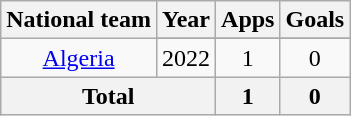<table class="wikitable" style="text-align:center">
<tr>
<th>National team</th>
<th>Year</th>
<th>Apps</th>
<th>Goals</th>
</tr>
<tr>
<td rowspan="2"><a href='#'>Algeria</a></td>
</tr>
<tr>
<td>2022</td>
<td>1</td>
<td>0</td>
</tr>
<tr>
<th colspan="2">Total</th>
<th>1</th>
<th>0</th>
</tr>
</table>
